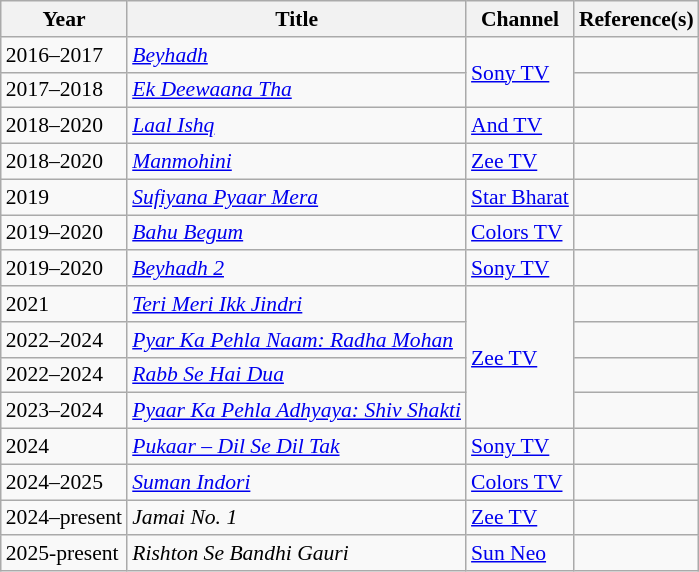<table class="wikitable" style="font-size: 90%;">
<tr>
<th scope="col">Year</th>
<th scope="col">Title</th>
<th scope="col">Channel</th>
<th scope="col">Reference(s)</th>
</tr>
<tr>
<td>2016–2017</td>
<td><em><a href='#'>Beyhadh</a></em></td>
<td rowspan="2"><a href='#'>Sony TV</a></td>
<td></td>
</tr>
<tr>
<td>2017–2018</td>
<td><em><a href='#'>Ek Deewaana Tha</a></em></td>
<td></td>
</tr>
<tr>
<td>2018–2020</td>
<td><em><a href='#'>Laal Ishq</a></em></td>
<td><a href='#'>And TV</a></td>
<td></td>
</tr>
<tr>
<td>2018–2020</td>
<td><em><a href='#'>Manmohini</a></em></td>
<td><a href='#'>Zee TV</a></td>
<td></td>
</tr>
<tr>
<td>2019</td>
<td><em><a href='#'>Sufiyana Pyaar Mera</a></em></td>
<td><a href='#'>Star Bharat</a></td>
<td></td>
</tr>
<tr>
<td>2019–2020</td>
<td><em><a href='#'>Bahu Begum</a></em></td>
<td><a href='#'>Colors TV</a></td>
<td></td>
</tr>
<tr>
<td>2019–2020</td>
<td><em><a href='#'>Beyhadh 2</a></em></td>
<td><a href='#'>Sony TV</a></td>
<td></td>
</tr>
<tr>
<td>2021</td>
<td><em><a href='#'>Teri Meri Ikk Jindri</a></em></td>
<td rowspan="4"><a href='#'>Zee TV</a></td>
<td></td>
</tr>
<tr>
<td>2022–2024</td>
<td><em><a href='#'>Pyar Ka Pehla Naam: Radha Mohan</a></em></td>
<td></td>
</tr>
<tr>
<td>2022–2024</td>
<td><em><a href='#'>Rabb Se Hai Dua</a></em></td>
<td></td>
</tr>
<tr>
<td>2023–2024</td>
<td><em><a href='#'>Pyaar Ka Pehla Adhyaya: Shiv Shakti</a></em></td>
<td></td>
</tr>
<tr>
<td>2024</td>
<td><em><a href='#'>Pukaar – Dil Se Dil Tak</a></em></td>
<td><a href='#'>Sony TV</a></td>
<td></td>
</tr>
<tr>
<td>2024–2025</td>
<td><em><a href='#'>Suman Indori</a></em></td>
<td><a href='#'>Colors TV</a></td>
<td></td>
</tr>
<tr>
<td>2024–present</td>
<td><em>Jamai No. 1</em></td>
<td><a href='#'>Zee TV</a></td>
<td></td>
</tr>
<tr>
<td>2025-present</td>
<td><em>Rishton Se Bandhi Gauri</em></td>
<td><a href='#'>Sun Neo</a></td>
<td></td>
</tr>
</table>
